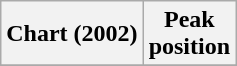<table class="wikitable sortable plainrowheaders" style="text-align:center">
<tr>
<th scope="col">Chart (2002)</th>
<th scope="col">Peak<br> position</th>
</tr>
<tr>
</tr>
</table>
